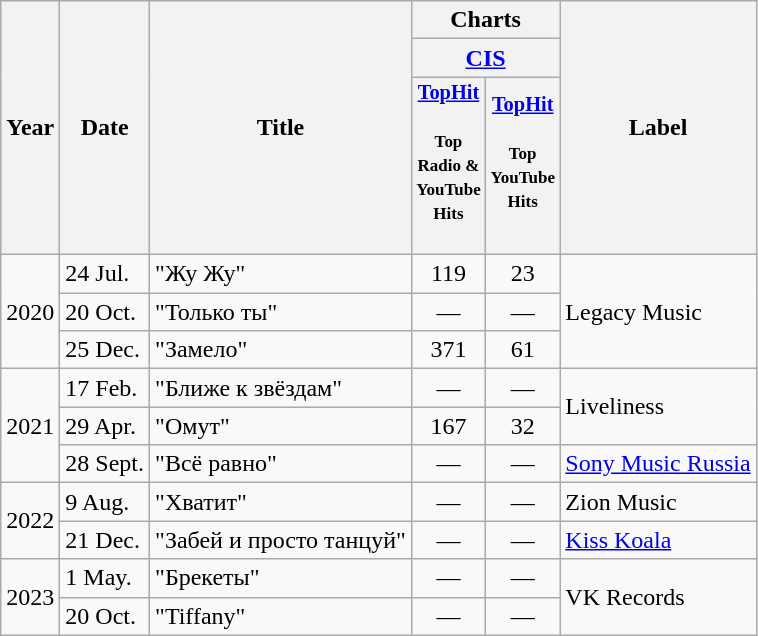<table class="wikitable">
<tr>
<th rowspan="3">Year</th>
<th rowspan="3">Date</th>
<th rowspan="3">Title</th>
<th colspan="2">Charts</th>
<th rowspan="3">Label</th>
</tr>
<tr>
<th colspan="2"><a href='#'>CIS</a></th>
</tr>
<tr>
<th style="width:3em;font-size:85%;"><a href='#'>TopHit</a><br><br><small>Top Radio & YouTube Hits</small><br><br></th>
<th style="width:3em;font-size:85%;"><a href='#'>TopHit</a><br><br><small>Top YouTube Hits</small><br><br></th>
</tr>
<tr>
<td rowspan="3" align="center">2020</td>
<td>24 Jul.</td>
<td>"Жу Жу"</td>
<td align="center">119</td>
<td align="center">23</td>
<td rowspan="3">Legacy Music</td>
</tr>
<tr>
<td>20 Oct.</td>
<td>"Только ты"</td>
<td align="center">—</td>
<td align="center">—</td>
</tr>
<tr>
<td>25 Dec.</td>
<td>"Замело"</td>
<td align="center">371</td>
<td align="center">61</td>
</tr>
<tr>
<td rowspan="3" align="center">2021</td>
<td>17 Feb.</td>
<td>"Ближе к звёздам"</td>
<td align="center">—</td>
<td align="center">—</td>
<td rowspan="2">Liveliness</td>
</tr>
<tr>
<td>29 Apr.</td>
<td>"Омут"</td>
<td align="center">167</td>
<td align="center">32</td>
</tr>
<tr>
<td>28 Sept.</td>
<td>"Всё равно"</td>
<td align="center">—</td>
<td align="center">—</td>
<td><a href='#'>Sony Music Russia</a></td>
</tr>
<tr>
<td rowspan="2">2022</td>
<td>9 Aug.</td>
<td>"Хватит"</td>
<td align="center">—</td>
<td align="center">—</td>
<td>Zion Music</td>
</tr>
<tr>
<td>21 Dec.</td>
<td>"Забей и просто танцуй"</td>
<td align="center">—</td>
<td align="center">—</td>
<td><a href='#'>Kiss Koala</a></td>
</tr>
<tr>
<td rowspan="2">2023</td>
<td>1 May.</td>
<td>"Брекеты"</td>
<td align="center">—</td>
<td align="center">—</td>
<td rowspan="2">VK Records</td>
</tr>
<tr>
<td>20 Oct.</td>
<td>"Tiffany"</td>
<td align="center">—</td>
<td align="center">—</td>
</tr>
</table>
